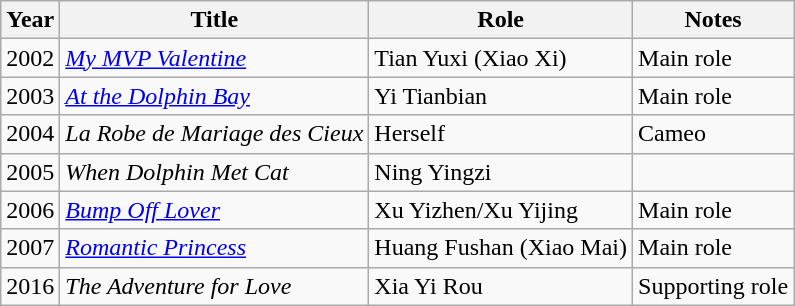<table class="wikitable sortable">
<tr>
<th>Year</th>
<th>Title</th>
<th>Role</th>
<th class="unsortable">Notes</th>
</tr>
<tr>
<td>2002</td>
<td><em><a href='#'>My MVP Valentine</a></em></td>
<td>Tian Yuxi (Xiao Xi)</td>
<td>Main role</td>
</tr>
<tr>
<td>2003</td>
<td><em><a href='#'>At the Dolphin Bay</a></em></td>
<td>Yi Tianbian</td>
<td>Main role</td>
</tr>
<tr>
<td>2004</td>
<td><em>La Robe de Mariage des Cieux</em></td>
<td>Herself</td>
<td>Cameo</td>
</tr>
<tr>
<td>2005</td>
<td><em>When Dolphin Met Cat</em></td>
<td>Ning Yingzi</td>
<td><br></td>
</tr>
<tr>
<td>2006</td>
<td><em><a href='#'>Bump Off Lover</a></em></td>
<td>Xu Yizhen/Xu Yijing</td>
<td>Main role</td>
</tr>
<tr>
<td>2007</td>
<td><em><a href='#'>Romantic Princess</a></em></td>
<td>Huang Fushan (Xiao Mai)</td>
<td>Main role</td>
</tr>
<tr>
<td>2016</td>
<td><em>The Adventure for Love</em></td>
<td>Xia Yi Rou</td>
<td>Supporting role</td>
</tr>
</table>
